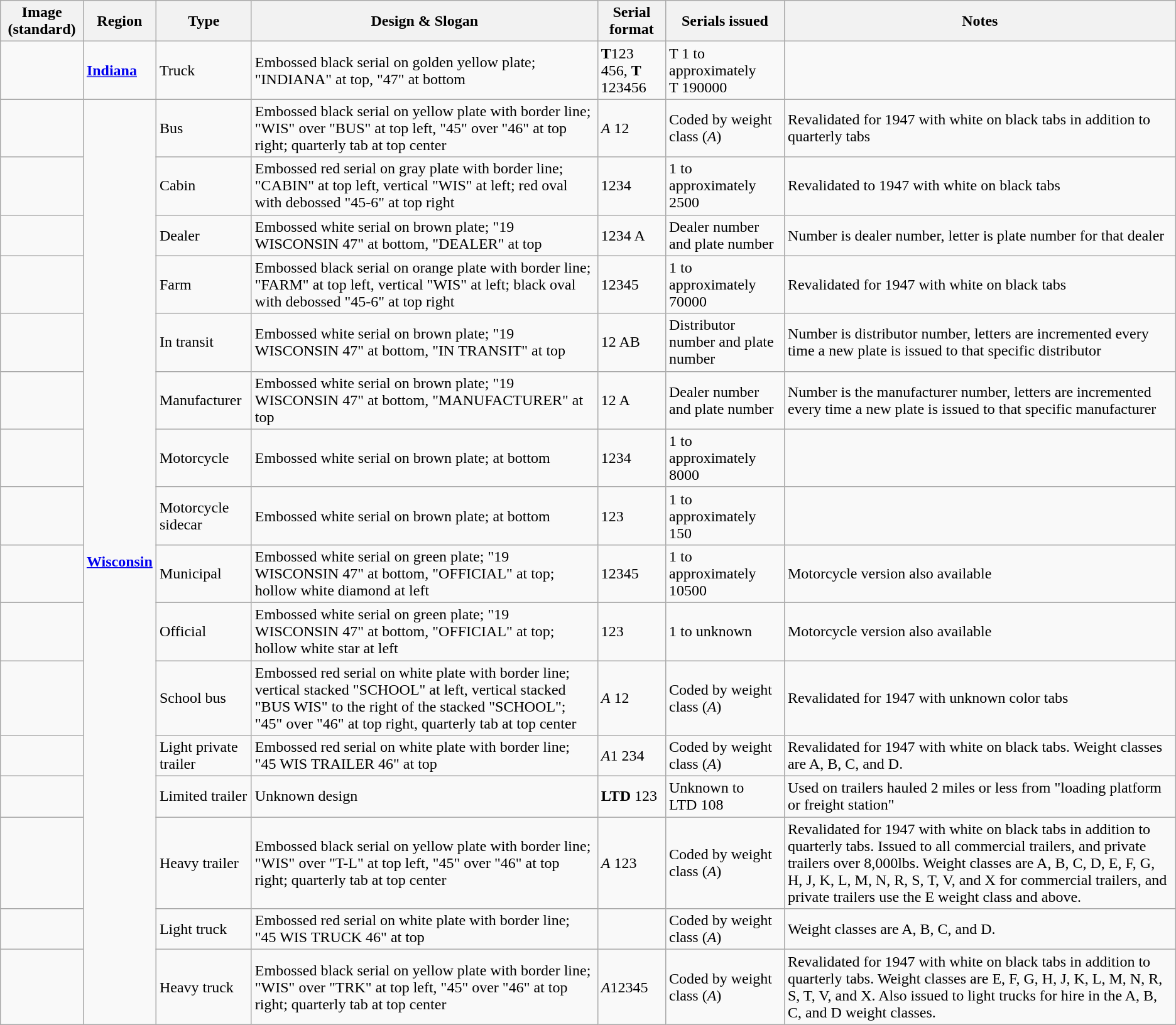<table class="wikitable">
<tr>
<th>Image (standard)</th>
<th>Region</th>
<th>Type</th>
<th>Design & Slogan</th>
<th>Serial format</th>
<th>Serials issued</th>
<th>Notes</th>
</tr>
<tr>
<td></td>
<td><a href='#'><strong>Indiana</strong></a></td>
<td>Truck</td>
<td>Embossed black serial on golden yellow plate; "INDIANA" at top, "47" at bottom</td>
<td><strong>T</strong>123 456, <strong>T</strong> 123456</td>
<td>T 1 to approximately T 190000</td>
<td></td>
</tr>
<tr>
<td></td>
<td rowspan="16"><a href='#'><strong>Wisconsin</strong></a></td>
<td>Bus</td>
<td>Embossed black serial on yellow plate with border line; "WIS" over "BUS" at top left, "45" over "46" at top right; quarterly tab at top center</td>
<td><em>A</em> 12</td>
<td>Coded by weight class (<em>A</em>)</td>
<td>Revalidated for 1947 with white on black tabs in addition to quarterly tabs</td>
</tr>
<tr>
<td></td>
<td>Cabin</td>
<td>Embossed red serial on gray plate with border line; "CABIN" at top left, vertical "WIS" at left; red oval with debossed "45-6" at top right</td>
<td>1234</td>
<td>1 to approximately 2500</td>
<td>Revalidated to 1947 with white on black tabs</td>
</tr>
<tr>
<td></td>
<td>Dealer</td>
<td>Embossed white serial on brown plate; "19 WISCONSIN 47" at bottom, "DEALER" at top</td>
<td>1234 A</td>
<td>Dealer number and plate number</td>
<td>Number is dealer number, letter is plate number for that dealer</td>
</tr>
<tr>
<td></td>
<td>Farm</td>
<td>Embossed black serial on orange plate with border line; "FARM" at top left, vertical "WIS" at left; black oval with debossed "45-6" at top right</td>
<td>12345</td>
<td>1 to approximately 70000</td>
<td>Revalidated for 1947 with white on black tabs</td>
</tr>
<tr>
<td></td>
<td>In transit</td>
<td>Embossed white serial on brown plate; "19 WISCONSIN 47" at bottom, "IN TRANSIT" at top</td>
<td>12 AB</td>
<td>Distributor number and plate number</td>
<td>Number is distributor number, letters are incremented every time a new plate is issued to that specific distributor</td>
</tr>
<tr>
<td></td>
<td>Manufacturer</td>
<td>Embossed white serial on brown plate; "19 WISCONSIN 47" at bottom, "MANUFACTURER" at top</td>
<td>12 A</td>
<td>Dealer number and plate number</td>
<td>Number is the manufacturer number, letters are incremented every time a new plate is issued to that specific manufacturer</td>
</tr>
<tr>
<td></td>
<td>Motorcycle</td>
<td>Embossed white serial on brown plate;  at bottom</td>
<td>1234</td>
<td>1 to approximately 8000</td>
<td></td>
</tr>
<tr>
<td></td>
<td>Motorcycle sidecar</td>
<td>Embossed white serial on brown plate;  at bottom</td>
<td>123</td>
<td>1 to approximately 150</td>
<td></td>
</tr>
<tr>
<td></td>
<td>Municipal</td>
<td>Embossed white serial on green plate; "19 WISCONSIN 47" at bottom, "OFFICIAL" at top; hollow white diamond at left</td>
<td>12345</td>
<td>1 to approximately 10500</td>
<td>Motorcycle version also available</td>
</tr>
<tr>
<td></td>
<td>Official</td>
<td>Embossed white serial on green plate; "19 WISCONSIN 47" at bottom, "OFFICIAL" at top; hollow white star at left</td>
<td>123</td>
<td>1 to unknown</td>
<td>Motorcycle version also available</td>
</tr>
<tr>
<td></td>
<td>School bus</td>
<td>Embossed red serial on white plate with border line; vertical stacked "SCHOOL" at left, vertical stacked "BUS WIS" to the right of the stacked "SCHOOL"; "45" over "46" at top right, quarterly tab at top center</td>
<td><em>A</em> 12</td>
<td>Coded by weight class (<em>A</em>)</td>
<td>Revalidated for 1947 with unknown color tabs</td>
</tr>
<tr>
<td></td>
<td>Light private trailer</td>
<td>Embossed red serial on white plate with border line; "45 WIS TRAILER 46" at top</td>
<td><em>A</em>1 234</td>
<td>Coded by weight class (<em>A</em>)</td>
<td>Revalidated for 1947 with white on black tabs. Weight classes are A, B, C, and D.</td>
</tr>
<tr>
<td></td>
<td>Limited trailer</td>
<td>Unknown design</td>
<td><strong>LTD</strong> 123</td>
<td>Unknown to LTD 108</td>
<td>Used on trailers hauled 2 miles or less from "loading platform or freight station"</td>
</tr>
<tr>
<td></td>
<td>Heavy trailer</td>
<td>Embossed black serial on yellow plate with border line; "WIS" over "T-L" at top left, "45" over "46" at top right; quarterly tab at top center</td>
<td><em>A</em> 123</td>
<td>Coded by weight class (<em>A</em>)</td>
<td>Revalidated for 1947 with white on black tabs in addition to quarterly tabs. Issued to all commercial trailers, and private trailers over 8,000lbs. Weight classes are A, B, C, D, E, F, G, H, J, K, L, M, N, R, S, T, V, and X for commercial trailers, and private trailers use the E weight class and above.</td>
</tr>
<tr>
<td></td>
<td>Light truck</td>
<td>Embossed red serial on white plate with border line; "45 WIS TRUCK 46" at top</td>
<td></td>
<td>Coded by weight class (<em>A</em>)</td>
<td>Weight classes are A, B, C, and D.</td>
</tr>
<tr>
<td></td>
<td>Heavy truck</td>
<td>Embossed black serial on yellow plate with border line; "WIS" over "TRK" at top left, "45" over "46" at top right; quarterly tab at top center</td>
<td><em>A</em>12345</td>
<td>Coded by weight class (<em>A</em>)</td>
<td>Revalidated for 1947 with white on black tabs in addition to quarterly tabs. Weight classes are E, F, G, H, J, K, L, M, N, R, S, T, V, and X. Also issued to light trucks for hire in the A, B, C, and D weight classes.</td>
</tr>
</table>
